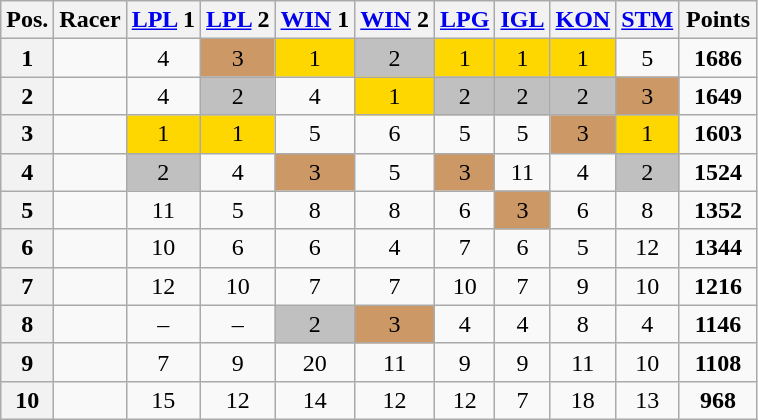<table class="wikitable sortable plainrowheaders" style="text-align:center;">
<tr>
<th scope="col">Pos.</th>
<th scope="col">Racer</th>
<th scope="col"> <a href='#'>LPL</a> 1</th>
<th scope="col"> <a href='#'>LPL</a> 2</th>
<th scope="col"> <a href='#'>WIN</a> 1</th>
<th scope="col"> <a href='#'>WIN</a> 2</th>
<th scope="col"> <a href='#'>LPG</a></th>
<th scope="col"> <a href='#'>IGL</a></th>
<th scope="col"> <a href='#'>KON</a></th>
<th scope="col"> <a href='#'>STM</a></th>
<th style="width:45px;">Points</th>
</tr>
<tr>
<th style="text-align:center;">1</th>
<td align="left"></td>
<td>4</td>
<td style="background:#c96;">3</td>
<td style="background:gold;">1</td>
<td style="background:silver;">2</td>
<td style="background:gold;">1</td>
<td style="background:gold;">1</td>
<td style="background:gold;">1</td>
<td>5</td>
<td><strong>1686</strong></td>
</tr>
<tr>
<th style="text-align:center;">2</th>
<td align="left"></td>
<td>4</td>
<td style="background:silver;">2</td>
<td>4</td>
<td style="background:gold;">1</td>
<td style="background:silver;">2</td>
<td style="background:silver;">2</td>
<td style="background:silver;">2</td>
<td style="background:#c96;">3</td>
<td><strong>1649</strong></td>
</tr>
<tr>
<th style="text-align:center;">3</th>
<td align="left"></td>
<td style="background:gold;">1</td>
<td style="background:gold;">1</td>
<td>5</td>
<td>6</td>
<td>5</td>
<td>5</td>
<td style="background:#c96;">3</td>
<td style="background:gold;">1</td>
<td><strong>1603</strong></td>
</tr>
<tr>
<th style="text-align:center;">4</th>
<td align="left"></td>
<td style="background:silver;">2</td>
<td>4</td>
<td style="background:#c96;">3</td>
<td>5</td>
<td style="background:#c96;">3</td>
<td>11</td>
<td>4</td>
<td style="background:silver;">2</td>
<td><strong>1524</strong></td>
</tr>
<tr>
<th style="text-align:center;">5</th>
<td align="left"></td>
<td>11</td>
<td>5</td>
<td>8</td>
<td>8</td>
<td>6</td>
<td style="background:#c96;">3</td>
<td>6</td>
<td>8</td>
<td><strong>1352</strong></td>
</tr>
<tr>
<th style="text-align:center;">6</th>
<td align="left"></td>
<td>10</td>
<td>6</td>
<td>6</td>
<td>4</td>
<td>7</td>
<td>6</td>
<td>5</td>
<td>12</td>
<td><strong>1344</strong></td>
</tr>
<tr>
<th style="text-align:center;">7</th>
<td align="left"></td>
<td>12</td>
<td>10</td>
<td>7</td>
<td>7</td>
<td>10</td>
<td>7</td>
<td>9</td>
<td>10</td>
<td><strong>1216</strong></td>
</tr>
<tr>
<th style="text-align:center;">8</th>
<td align="left"></td>
<td>–</td>
<td>–</td>
<td style="background:silver;">2</td>
<td style="background:#c96;">3</td>
<td>4</td>
<td>4</td>
<td>8</td>
<td>4</td>
<td><strong>1146</strong></td>
</tr>
<tr>
<th style="text-align:center;">9</th>
<td align="left"></td>
<td>7</td>
<td>9</td>
<td>20</td>
<td>11</td>
<td>9</td>
<td>9</td>
<td>11</td>
<td>10</td>
<td><strong>1108</strong></td>
</tr>
<tr>
<th style="text-align:center;">10</th>
<td align="left"></td>
<td>15</td>
<td>12</td>
<td>14</td>
<td>12</td>
<td>12</td>
<td>7</td>
<td>18</td>
<td>13</td>
<td><strong>968</strong></td>
</tr>
</table>
